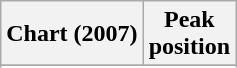<table class="wikitable plainrowheaders sortable" style="text-align:center;">
<tr>
<th scope="col">Chart (2007)</th>
<th scope="col">Peak<br>position</th>
</tr>
<tr>
</tr>
<tr>
</tr>
<tr>
</tr>
</table>
